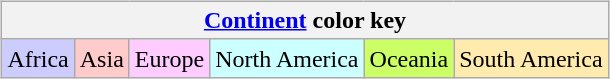<table border="0" width="100%">
<tr>
<td colspan="2" align="center"><br><table class="wikitable">
<tr>
<th colspan="6" align="center"><a href='#'>Continent</a> color key</th>
</tr>
<tr>
<td bgcolor="#CCCCFF">Africa</td>
<td bgcolor="#FFCBCB">Asia</td>
<td bgcolor="#FFCCFF">Europe</td>
<td bgcolor="#CCFFFF">North America</td>
<td bgcolor="#CCFF66">Oceania</td>
<td bgcolor="#FFEBAD">South America</td>
</tr>
</table>
</td>
</tr>
</table>
